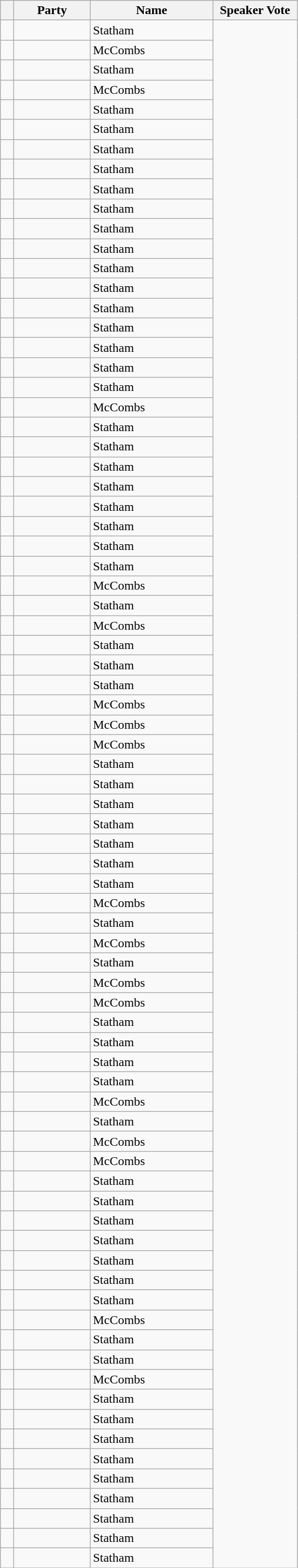<table class="wikitable sortable mw-collapsible mw-collapsed">
<tr>
<th width=10 class=unsortable></th>
<th width=90>Party</th>
<th width=150>Name</th>
<th width=100>Speaker Vote</th>
</tr>
<tr>
<td></td>
<td></td>
<td>Statham</td>
</tr>
<tr>
<td></td>
<td></td>
<td>McCombs</td>
</tr>
<tr>
<td></td>
<td></td>
<td>Statham</td>
</tr>
<tr>
<td></td>
<td></td>
<td>McCombs</td>
</tr>
<tr>
<td></td>
<td></td>
<td>Statham</td>
</tr>
<tr>
<td></td>
<td></td>
<td>Statham</td>
</tr>
<tr>
<td></td>
<td></td>
<td>Statham</td>
</tr>
<tr>
<td></td>
<td></td>
<td>Statham</td>
</tr>
<tr>
<td></td>
<td></td>
<td>Statham</td>
</tr>
<tr>
<td></td>
<td></td>
<td>Statham</td>
</tr>
<tr>
<td></td>
<td></td>
<td>Statham</td>
</tr>
<tr>
<td></td>
<td></td>
<td>Statham</td>
</tr>
<tr>
<td></td>
<td></td>
<td>Statham</td>
</tr>
<tr>
<td></td>
<td></td>
<td>Statham</td>
</tr>
<tr>
<td></td>
<td></td>
<td>Statham</td>
</tr>
<tr>
<td></td>
<td></td>
<td>Statham</td>
</tr>
<tr>
<td></td>
<td></td>
<td>Statham</td>
</tr>
<tr>
<td></td>
<td></td>
<td>Statham</td>
</tr>
<tr>
<td></td>
<td></td>
<td>Statham</td>
</tr>
<tr>
<td></td>
<td></td>
<td>McCombs</td>
</tr>
<tr>
<td></td>
<td></td>
<td>Statham</td>
</tr>
<tr>
<td></td>
<td></td>
<td>Statham</td>
</tr>
<tr>
<td></td>
<td></td>
<td>Statham</td>
</tr>
<tr>
<td></td>
<td></td>
<td>Statham</td>
</tr>
<tr>
<td></td>
<td></td>
<td>Statham</td>
</tr>
<tr>
<td></td>
<td></td>
<td>Statham</td>
</tr>
<tr>
<td></td>
<td></td>
<td>Statham</td>
</tr>
<tr>
<td></td>
<td></td>
<td>Statham</td>
</tr>
<tr>
<td></td>
<td></td>
<td>McCombs</td>
</tr>
<tr>
<td></td>
<td></td>
<td>Statham</td>
</tr>
<tr>
<td></td>
<td></td>
<td>McCombs</td>
</tr>
<tr>
<td></td>
<td></td>
<td>Statham</td>
</tr>
<tr>
<td></td>
<td></td>
<td>Statham</td>
</tr>
<tr>
<td></td>
<td></td>
<td>Statham</td>
</tr>
<tr>
<td></td>
<td></td>
<td>McCombs</td>
</tr>
<tr>
<td></td>
<td></td>
<td>McCombs</td>
</tr>
<tr>
<td></td>
<td></td>
<td>McCombs</td>
</tr>
<tr>
<td></td>
<td></td>
<td>Statham</td>
</tr>
<tr>
<td></td>
<td></td>
<td>Statham</td>
</tr>
<tr>
<td></td>
<td></td>
<td>Statham</td>
</tr>
<tr>
<td></td>
<td></td>
<td>Statham</td>
</tr>
<tr>
<td></td>
<td></td>
<td>Statham</td>
</tr>
<tr>
<td></td>
<td></td>
<td>Statham</td>
</tr>
<tr>
<td></td>
<td></td>
<td>Statham</td>
</tr>
<tr>
<td></td>
<td></td>
<td>McCombs</td>
</tr>
<tr>
<td></td>
<td></td>
<td>Statham</td>
</tr>
<tr>
<td></td>
<td></td>
<td>McCombs</td>
</tr>
<tr>
<td></td>
<td></td>
<td>Statham</td>
</tr>
<tr>
<td></td>
<td></td>
<td>McCombs</td>
</tr>
<tr>
<td></td>
<td></td>
<td>McCombs</td>
</tr>
<tr>
<td></td>
<td></td>
<td>Statham</td>
</tr>
<tr>
<td></td>
<td></td>
<td>Statham</td>
</tr>
<tr>
<td></td>
<td></td>
<td>Statham</td>
</tr>
<tr>
<td></td>
<td></td>
<td>Statham</td>
</tr>
<tr>
<td></td>
<td></td>
<td>McCombs</td>
</tr>
<tr>
<td></td>
<td></td>
<td>Statham</td>
</tr>
<tr>
<td></td>
<td></td>
<td>McCombs</td>
</tr>
<tr>
<td></td>
<td></td>
<td>McCombs</td>
</tr>
<tr>
<td></td>
<td></td>
<td>Statham</td>
</tr>
<tr>
<td></td>
<td></td>
<td>Statham</td>
</tr>
<tr>
<td></td>
<td></td>
<td>Statham</td>
</tr>
<tr>
<td></td>
<td></td>
<td>Statham</td>
</tr>
<tr>
<td></td>
<td></td>
<td>Statham</td>
</tr>
<tr>
<td></td>
<td></td>
<td>Statham</td>
</tr>
<tr>
<td></td>
<td></td>
<td>Statham</td>
</tr>
<tr>
<td></td>
<td></td>
<td>McCombs</td>
</tr>
<tr>
<td></td>
<td></td>
<td>Statham</td>
</tr>
<tr>
<td></td>
<td></td>
<td>Statham</td>
</tr>
<tr>
<td></td>
<td></td>
<td>McCombs</td>
</tr>
<tr>
<td></td>
<td></td>
<td>Statham</td>
</tr>
<tr>
<td></td>
<td></td>
<td>Statham</td>
</tr>
<tr>
<td></td>
<td></td>
<td>Statham</td>
</tr>
<tr>
<td></td>
<td></td>
<td>Statham</td>
</tr>
<tr>
<td></td>
<td></td>
<td>Statham</td>
</tr>
<tr>
<td></td>
<td></td>
<td>Statham</td>
</tr>
<tr>
<td></td>
<td></td>
<td>Statham</td>
</tr>
<tr>
<td></td>
<td></td>
<td>Statham</td>
</tr>
<tr>
<td></td>
<td></td>
<td>Statham</td>
</tr>
<tr>
</tr>
</table>
